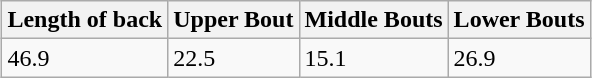<table class="wikitable" style="Margin:auto">
<tr>
<th>Length of back</th>
<th>Upper Bout</th>
<th>Middle Bouts</th>
<th>Lower Bouts</th>
</tr>
<tr>
<td>46.9</td>
<td>22.5</td>
<td>15.1</td>
<td>26.9</td>
</tr>
</table>
